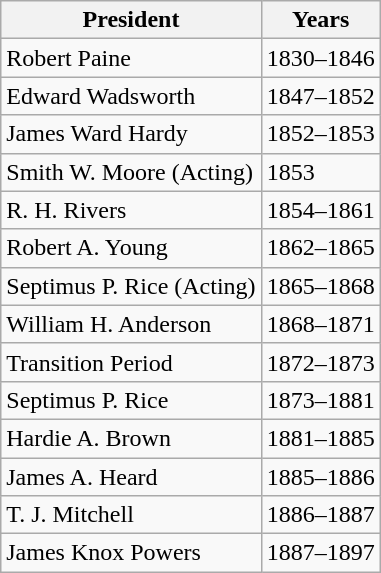<table class="wikitable" style="float: left; margin-right: 1em">
<tr>
<th scope="col">President</th>
<th scope="col">Years</th>
</tr>
<tr>
<td>Robert Paine</td>
<td>1830–1846</td>
</tr>
<tr>
<td>Edward Wadsworth</td>
<td>1847–1852</td>
</tr>
<tr>
<td>James Ward Hardy</td>
<td>1852–1853</td>
</tr>
<tr>
<td>Smith W. Moore (Acting)</td>
<td>1853</td>
</tr>
<tr>
<td>R. H. Rivers</td>
<td>1854–1861</td>
</tr>
<tr>
<td>Robert A. Young</td>
<td>1862–1865</td>
</tr>
<tr>
<td>Septimus P. Rice (Acting)</td>
<td>1865–1868</td>
</tr>
<tr>
<td>William H. Anderson</td>
<td>1868–1871</td>
</tr>
<tr>
<td>Transition Period</td>
<td>1872–1873</td>
</tr>
<tr>
<td>Septimus P. Rice</td>
<td>1873–1881</td>
</tr>
<tr>
<td>Hardie A. Brown</td>
<td>1881–1885</td>
</tr>
<tr>
<td>James A. Heard</td>
<td>1885–1886</td>
</tr>
<tr>
<td>T. J. Mitchell</td>
<td>1886–1887</td>
</tr>
<tr>
<td>James Knox Powers</td>
<td>1887–1897</td>
</tr>
</table>
